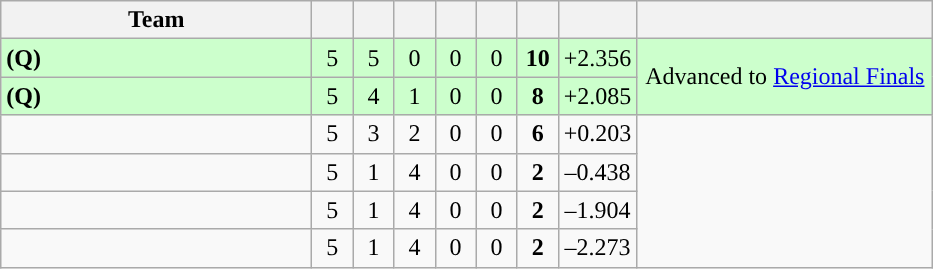<table class="wikitable" style="text-align:center">
<tr>
<th width=200>Team</th>
<th width=20></th>
<th width=20></th>
<th width=20></th>
<th width=20></th>
<th width=20></th>
<th width=20></th>
<th width=45></th>
<th width=190></th>
</tr>
<tr style="background:#cfc">
<td align="left"> <strong>(Q)</strong></td>
<td>5</td>
<td>5</td>
<td>0</td>
<td>0</td>
<td>0</td>
<td><strong>10</strong></td>
<td>+2.356</td>
<td rowspan=2>Advanced to <a href='#'>Regional Finals</a></td>
</tr>
<tr style="background:#cfc">
<td align="left"> <strong>(Q)</strong></td>
<td>5</td>
<td>4</td>
<td>1</td>
<td>0</td>
<td>0</td>
<td><strong>8</strong></td>
<td>+2.085</td>
</tr>
<tr>
<td align="left"></td>
<td>5</td>
<td>3</td>
<td>2</td>
<td>0</td>
<td>0</td>
<td><strong>6</strong></td>
<td>+0.203</td>
<td rowspan=4></td>
</tr>
<tr>
<td align="left"></td>
<td>5</td>
<td>1</td>
<td>4</td>
<td>0</td>
<td>0</td>
<td><strong>2</strong></td>
<td>–0.438</td>
</tr>
<tr>
<td align="left"></td>
<td>5</td>
<td>1</td>
<td>4</td>
<td>0</td>
<td>0</td>
<td><strong>2</strong></td>
<td>–1.904</td>
</tr>
<tr>
<td align="left"></td>
<td>5</td>
<td>1</td>
<td>4</td>
<td>0</td>
<td>0</td>
<td><strong>2</strong></td>
<td>–2.273</td>
</tr>
</table>
